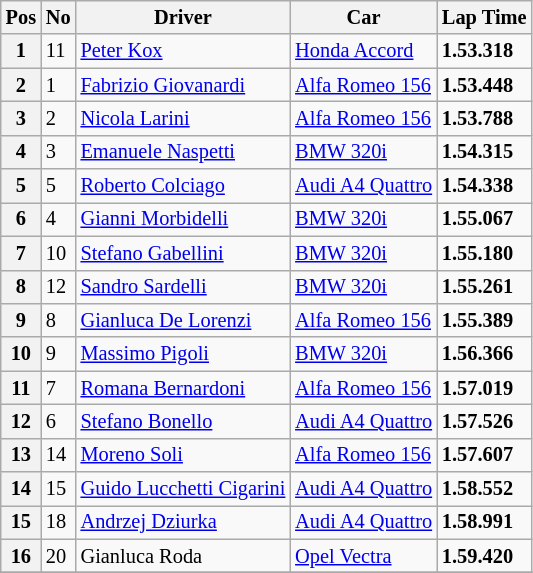<table class="wikitable" style="font-size: 85%;">
<tr>
<th>Pos</th>
<th>No</th>
<th>Driver</th>
<th>Car</th>
<th>Lap Time</th>
</tr>
<tr>
<th>1</th>
<td>11</td>
<td> <a href='#'>Peter Kox</a></td>
<td><a href='#'>Honda Accord</a></td>
<td><strong>1.53.318</strong></td>
</tr>
<tr>
<th>2</th>
<td>1</td>
<td> <a href='#'>Fabrizio Giovanardi</a></td>
<td><a href='#'>Alfa Romeo 156</a></td>
<td><strong>1.53.448</strong></td>
</tr>
<tr>
<th>3</th>
<td>2</td>
<td> <a href='#'>Nicola Larini</a></td>
<td><a href='#'>Alfa Romeo 156</a></td>
<td><strong>1.53.788</strong></td>
</tr>
<tr>
<th>4</th>
<td>3</td>
<td> <a href='#'>Emanuele Naspetti</a></td>
<td><a href='#'>BMW 320i</a></td>
<td><strong>1.54.315</strong></td>
</tr>
<tr>
<th>5</th>
<td>5</td>
<td> <a href='#'>Roberto Colciago</a></td>
<td><a href='#'>Audi A4 Quattro</a></td>
<td><strong>1.54.338</strong></td>
</tr>
<tr>
<th>6</th>
<td>4</td>
<td> <a href='#'>Gianni Morbidelli</a></td>
<td><a href='#'>BMW 320i</a></td>
<td><strong>1.55.067</strong></td>
</tr>
<tr>
<th>7</th>
<td>10</td>
<td> <a href='#'>Stefano Gabellini</a></td>
<td><a href='#'>BMW 320i</a></td>
<td><strong>1.55.180</strong></td>
</tr>
<tr>
<th>8</th>
<td>12</td>
<td> <a href='#'>Sandro Sardelli</a></td>
<td><a href='#'>BMW 320i</a></td>
<td><strong>1.55.261</strong></td>
</tr>
<tr>
<th>9</th>
<td>8</td>
<td> <a href='#'>Gianluca De Lorenzi</a></td>
<td><a href='#'>Alfa Romeo 156</a></td>
<td><strong>1.55.389</strong></td>
</tr>
<tr>
<th>10</th>
<td>9</td>
<td> <a href='#'>Massimo Pigoli</a></td>
<td><a href='#'>BMW 320i</a></td>
<td><strong>1.56.366</strong></td>
</tr>
<tr>
<th>11</th>
<td>7</td>
<td> <a href='#'>Romana Bernardoni</a></td>
<td><a href='#'>Alfa Romeo 156</a></td>
<td><strong>1.57.019</strong></td>
</tr>
<tr>
<th>12</th>
<td>6</td>
<td> <a href='#'>Stefano Bonello</a></td>
<td><a href='#'>Audi A4 Quattro</a></td>
<td><strong>1.57.526</strong></td>
</tr>
<tr>
<th>13</th>
<td>14</td>
<td> <a href='#'>Moreno Soli</a></td>
<td><a href='#'>Alfa Romeo 156</a></td>
<td><strong>1.57.607</strong></td>
</tr>
<tr>
<th>14</th>
<td>15</td>
<td> <a href='#'>Guido Lucchetti Cigarini</a></td>
<td><a href='#'>Audi A4 Quattro</a></td>
<td><strong>1.58.552</strong></td>
</tr>
<tr>
<th>15</th>
<td>18</td>
<td> <a href='#'>Andrzej Dziurka</a></td>
<td><a href='#'>Audi A4 Quattro</a></td>
<td><strong>1.58.991</strong></td>
</tr>
<tr>
<th>16</th>
<td>20</td>
<td> Gianluca Roda</td>
<td><a href='#'>Opel Vectra</a></td>
<td><strong>1.59.420</strong></td>
</tr>
<tr>
</tr>
</table>
